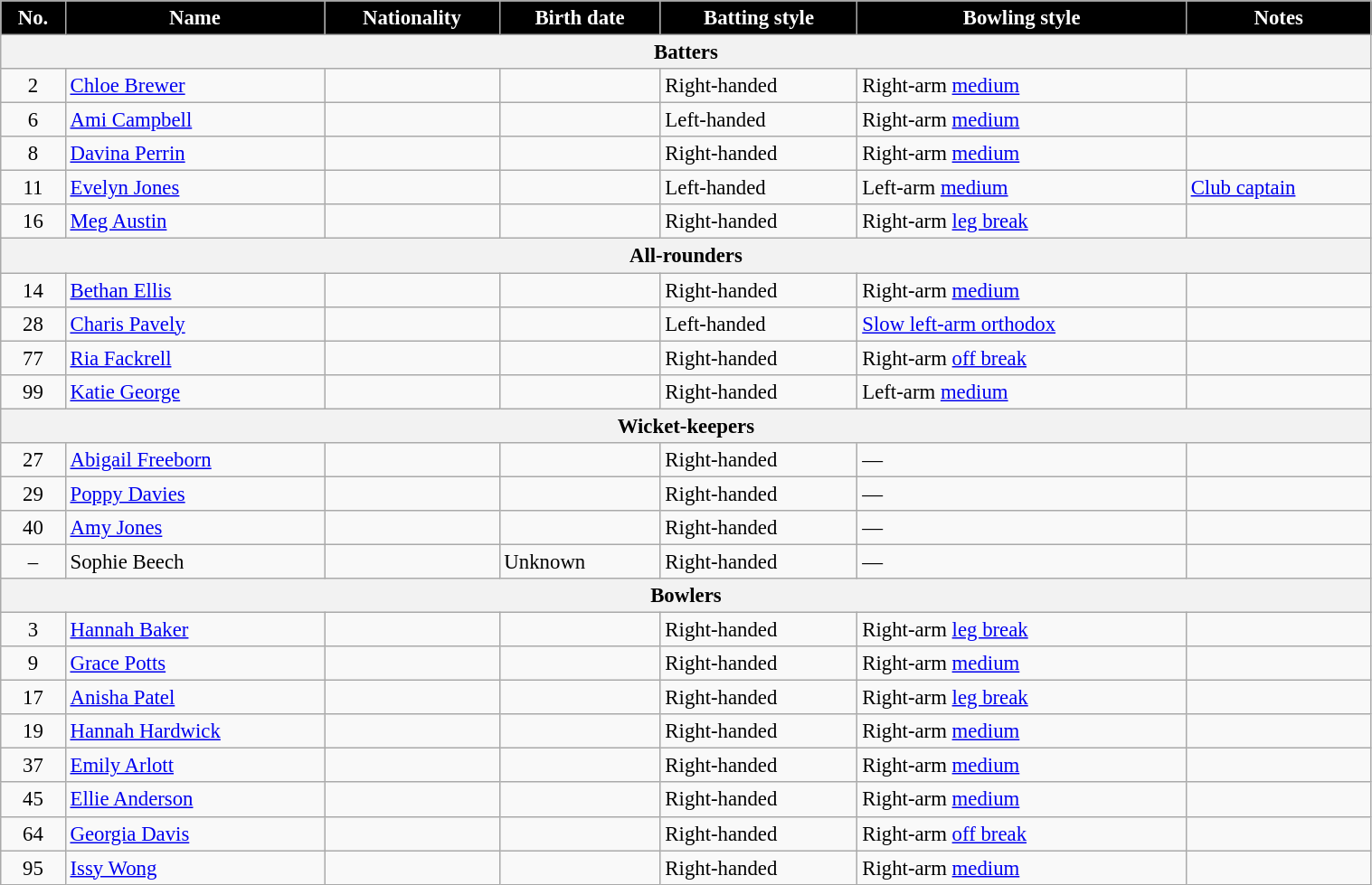<table class="wikitable"  style="font-size:95%; width:80%;">
<tr>
<th style="background:black; color:white">No.</th>
<th style="background:black; color:white">Name</th>
<th style="background:black; color:white">Nationality</th>
<th style="background:black; color:white">Birth date</th>
<th style="background:black; color:white">Batting style</th>
<th style="background:black; color:white">Bowling style</th>
<th style="background:black; color:white">Notes</th>
</tr>
<tr>
<th colspan="7">Batters</th>
</tr>
<tr>
<td style="text-align:center">2</td>
<td><a href='#'>Chloe Brewer</a></td>
<td></td>
<td></td>
<td>Right-handed</td>
<td>Right-arm <a href='#'>medium</a></td>
<td></td>
</tr>
<tr>
<td style="text-align:center">6</td>
<td><a href='#'>Ami Campbell</a></td>
<td></td>
<td></td>
<td>Left-handed</td>
<td>Right-arm <a href='#'>medium</a></td>
<td></td>
</tr>
<tr>
<td style="text-align:center">8</td>
<td><a href='#'>Davina Perrin</a></td>
<td></td>
<td></td>
<td>Right-handed</td>
<td>Right-arm <a href='#'>medium</a></td>
<td></td>
</tr>
<tr>
<td style="text-align:center">11</td>
<td><a href='#'>Evelyn Jones</a></td>
<td></td>
<td></td>
<td>Left-handed</td>
<td>Left-arm <a href='#'>medium</a></td>
<td><a href='#'>Club captain</a></td>
</tr>
<tr>
<td style="text-align:center">16</td>
<td><a href='#'>Meg Austin</a></td>
<td></td>
<td></td>
<td>Right-handed</td>
<td>Right-arm <a href='#'>leg break</a></td>
<td></td>
</tr>
<tr>
<th colspan="7">All-rounders</th>
</tr>
<tr>
<td style="text-align:center">14</td>
<td><a href='#'>Bethan Ellis</a></td>
<td></td>
<td></td>
<td>Right-handed</td>
<td>Right-arm <a href='#'>medium</a></td>
<td></td>
</tr>
<tr>
<td style="text-align:center">28</td>
<td><a href='#'>Charis Pavely</a> </td>
<td></td>
<td></td>
<td>Left-handed</td>
<td><a href='#'>Slow left-arm orthodox</a></td>
<td></td>
</tr>
<tr>
<td style="text-align:center">77</td>
<td><a href='#'>Ria Fackrell</a></td>
<td></td>
<td></td>
<td>Right-handed</td>
<td>Right-arm <a href='#'>off break</a></td>
<td></td>
</tr>
<tr>
<td style="text-align:center">99</td>
<td><a href='#'>Katie George</a> </td>
<td></td>
<td></td>
<td>Right-handed</td>
<td>Left-arm <a href='#'>medium</a></td>
<td></td>
</tr>
<tr>
<th colspan="7">Wicket-keepers</th>
</tr>
<tr>
<td style="text-align:center">27</td>
<td><a href='#'>Abigail Freeborn</a></td>
<td></td>
<td></td>
<td>Right-handed</td>
<td>—</td>
<td></td>
</tr>
<tr>
<td style="text-align:center">29</td>
<td><a href='#'>Poppy Davies</a></td>
<td></td>
<td></td>
<td>Right-handed</td>
<td>—</td>
<td></td>
</tr>
<tr>
<td style="text-align:center">40</td>
<td><a href='#'>Amy Jones</a> </td>
<td></td>
<td></td>
<td>Right-handed</td>
<td>—</td>
<td></td>
</tr>
<tr>
<td style="text-align:center">–</td>
<td>Sophie Beech</td>
<td></td>
<td>Unknown</td>
<td>Right-handed</td>
<td>—</td>
<td></td>
</tr>
<tr>
<th colspan="7">Bowlers</th>
</tr>
<tr>
<td style="text-align:center">3</td>
<td><a href='#'>Hannah Baker</a> </td>
<td></td>
<td></td>
<td>Right-handed</td>
<td>Right-arm <a href='#'>leg break</a></td>
<td></td>
</tr>
<tr>
<td style="text-align:center">9</td>
<td><a href='#'>Grace Potts</a></td>
<td></td>
<td></td>
<td>Right-handed</td>
<td>Right-arm <a href='#'>medium</a></td>
<td></td>
</tr>
<tr>
<td style="text-align:center">17</td>
<td><a href='#'>Anisha Patel</a></td>
<td></td>
<td></td>
<td>Right-handed</td>
<td>Right-arm <a href='#'>leg break</a></td>
<td></td>
</tr>
<tr>
<td style="text-align:center">19</td>
<td><a href='#'>Hannah Hardwick</a></td>
<td></td>
<td></td>
<td>Right-handed</td>
<td>Right-arm <a href='#'>medium</a></td>
<td></td>
</tr>
<tr>
<td style="text-align:center">37</td>
<td><a href='#'>Emily Arlott</a></td>
<td></td>
<td></td>
<td>Right-handed</td>
<td>Right-arm <a href='#'>medium</a></td>
<td></td>
</tr>
<tr>
<td style="text-align:center">45</td>
<td><a href='#'>Ellie Anderson</a></td>
<td></td>
<td></td>
<td>Right-handed</td>
<td>Right-arm <a href='#'>medium</a></td>
<td></td>
</tr>
<tr>
<td style="text-align:center">64</td>
<td><a href='#'>Georgia Davis</a> </td>
<td></td>
<td></td>
<td>Right-handed</td>
<td>Right-arm <a href='#'>off break</a></td>
<td></td>
</tr>
<tr>
<td style="text-align:center">95</td>
<td><a href='#'>Issy Wong</a> </td>
<td></td>
<td></td>
<td>Right-handed</td>
<td>Right-arm <a href='#'>medium</a></td>
<td></td>
</tr>
</table>
